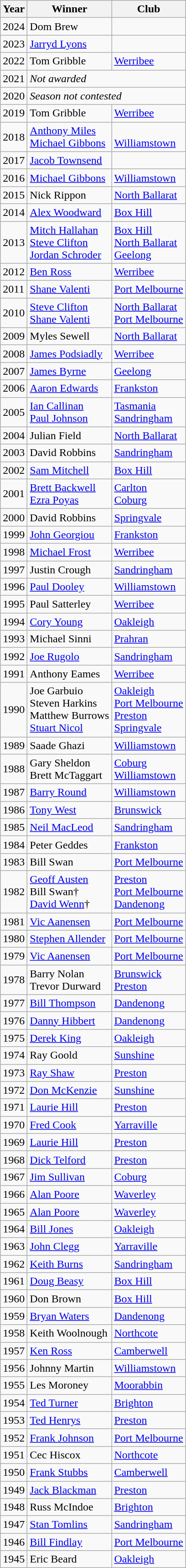<table class="wikitable">
<tr>
<th>Year</th>
<th>Winner</th>
<th>Club</th>
</tr>
<tr>
<td>2024</td>
<td>Dom Brew</td>
<td></td>
</tr>
<tr>
<td>2023</td>
<td><a href='#'>Jarryd Lyons</a></td>
<td></td>
</tr>
<tr>
<td>2022</td>
<td>Tom Gribble</td>
<td><a href='#'>Werribee</a></td>
</tr>
<tr>
<td>2021</td>
<td colspan=2><em>Not awarded</em></td>
</tr>
<tr>
<td>2020</td>
<td colspan=2><em>Season not contested</em></td>
</tr>
<tr>
<td>2019</td>
<td>Tom Gribble</td>
<td><a href='#'>Werribee</a></td>
</tr>
<tr>
<td>2018</td>
<td><a href='#'>Anthony Miles</a> <br> <a href='#'>Michael Gibbons</a></td>
<td> <br> <a href='#'>Williamstown</a></td>
</tr>
<tr>
<td>2017</td>
<td><a href='#'>Jacob Townsend</a></td>
<td></td>
</tr>
<tr>
<td>2016</td>
<td><a href='#'>Michael Gibbons</a></td>
<td><a href='#'>Williamstown</a></td>
</tr>
<tr>
<td>2015</td>
<td>Nick Rippon</td>
<td><a href='#'>North Ballarat</a></td>
</tr>
<tr>
<td>2014 </td>
<td><a href='#'>Alex Woodward</a></td>
<td><a href='#'>Box Hill</a></td>
</tr>
<tr>
<td>2013 </td>
<td><a href='#'>Mitch Hallahan</a><br><a href='#'>Steve Clifton</a><br><a href='#'>Jordan Schroder</a></td>
<td><a href='#'>Box Hill</a><br><a href='#'>North Ballarat</a><br><a href='#'>Geelong</a></td>
</tr>
<tr>
<td>2012</td>
<td><a href='#'>Ben Ross</a></td>
<td><a href='#'>Werribee</a></td>
</tr>
<tr>
<td>2011</td>
<td><a href='#'>Shane Valenti</a></td>
<td><a href='#'>Port Melbourne</a></td>
</tr>
<tr>
<td>2010</td>
<td><a href='#'>Steve Clifton</a><br><a href='#'>Shane Valenti</a></td>
<td><a href='#'>North Ballarat</a><br><a href='#'>Port Melbourne</a></td>
</tr>
<tr>
<td>2009</td>
<td>Myles Sewell</td>
<td><a href='#'>North Ballarat</a></td>
</tr>
<tr>
<td>2008</td>
<td><a href='#'>James Podsiadly</a></td>
<td><a href='#'>Werribee</a></td>
</tr>
<tr>
<td>2007</td>
<td><a href='#'>James Byrne</a></td>
<td><a href='#'>Geelong</a></td>
</tr>
<tr>
<td>2006</td>
<td><a href='#'>Aaron Edwards</a></td>
<td><a href='#'>Frankston</a></td>
</tr>
<tr>
<td>2005</td>
<td><a href='#'>Ian Callinan</a><br><a href='#'>Paul Johnson</a></td>
<td><a href='#'>Tasmania</a><br><a href='#'>Sandringham</a></td>
</tr>
<tr>
<td>2004</td>
<td>Julian Field</td>
<td><a href='#'>North Ballarat</a></td>
</tr>
<tr>
<td>2003</td>
<td>David Robbins</td>
<td><a href='#'>Sandringham</a></td>
</tr>
<tr>
<td>2002</td>
<td><a href='#'>Sam Mitchell</a></td>
<td><a href='#'>Box Hill</a></td>
</tr>
<tr>
<td>2001</td>
<td><a href='#'>Brett Backwell</a><br><a href='#'>Ezra Poyas</a></td>
<td><a href='#'>Carlton</a><br><a href='#'>Coburg</a></td>
</tr>
<tr>
<td>2000</td>
<td>David Robbins</td>
<td><a href='#'>Springvale</a></td>
</tr>
<tr>
<td>1999</td>
<td><a href='#'>John Georgiou</a></td>
<td><a href='#'>Frankston</a></td>
</tr>
<tr>
<td>1998</td>
<td><a href='#'>Michael Frost</a></td>
<td><a href='#'>Werribee</a></td>
</tr>
<tr>
<td>1997</td>
<td>Justin Crough</td>
<td><a href='#'>Sandringham</a></td>
</tr>
<tr>
<td>1996</td>
<td><a href='#'>Paul Dooley</a></td>
<td><a href='#'>Williamstown</a></td>
</tr>
<tr>
<td>1995</td>
<td>Paul Satterley</td>
<td><a href='#'>Werribee</a></td>
</tr>
<tr>
<td>1994</td>
<td><a href='#'>Cory Young</a></td>
<td><a href='#'>Oakleigh</a></td>
</tr>
<tr>
<td>1993</td>
<td>Michael Sinni</td>
<td><a href='#'>Prahran</a></td>
</tr>
<tr>
<td>1992</td>
<td><a href='#'>Joe Rugolo</a></td>
<td><a href='#'>Sandringham</a></td>
</tr>
<tr>
<td>1991</td>
<td>Anthony Eames</td>
<td><a href='#'>Werribee</a></td>
</tr>
<tr>
<td>1990</td>
<td>Joe Garbuio<br>Steven Harkins<br>Matthew Burrows<br><a href='#'>Stuart Nicol</a></td>
<td><a href='#'>Oakleigh</a><br><a href='#'>Port Melbourne</a><br><a href='#'>Preston</a><br><a href='#'>Springvale</a></td>
</tr>
<tr>
<td>1989</td>
<td>Saade Ghazi</td>
<td><a href='#'>Williamstown</a></td>
</tr>
<tr>
<td>1988</td>
<td>Gary Sheldon<br>Brett McTaggart</td>
<td><a href='#'>Coburg</a><br><a href='#'>Williamstown</a></td>
</tr>
<tr>
<td>1987</td>
<td><a href='#'>Barry Round</a></td>
<td><a href='#'>Williamstown</a></td>
</tr>
<tr>
<td>1986</td>
<td><a href='#'>Tony West</a></td>
<td><a href='#'>Brunswick</a></td>
</tr>
<tr>
<td>1985</td>
<td><a href='#'>Neil MacLeod</a></td>
<td><a href='#'>Sandringham</a></td>
</tr>
<tr>
<td>1984</td>
<td>Peter Geddes</td>
<td><a href='#'>Frankston</a></td>
</tr>
<tr>
<td>1983</td>
<td>Bill Swan</td>
<td><a href='#'>Port Melbourne</a></td>
</tr>
<tr>
<td>1982</td>
<td><a href='#'>Geoff Austen</a><br>Bill Swan†<br><a href='#'>David Wenn</a>†</td>
<td><a href='#'>Preston</a><br><a href='#'>Port Melbourne</a><br><a href='#'>Dandenong</a></td>
</tr>
<tr>
<td>1981</td>
<td><a href='#'>Vic Aanensen</a></td>
<td><a href='#'>Port Melbourne</a></td>
</tr>
<tr>
<td>1980</td>
<td><a href='#'>Stephen Allender</a></td>
<td><a href='#'>Port Melbourne</a></td>
</tr>
<tr>
<td>1979</td>
<td><a href='#'>Vic Aanensen</a></td>
<td><a href='#'>Port Melbourne</a></td>
</tr>
<tr>
<td>1978</td>
<td>Barry Nolan<br>Trevor Durward</td>
<td><a href='#'>Brunswick</a><br><a href='#'>Preston</a></td>
</tr>
<tr>
<td>1977</td>
<td><a href='#'>Bill Thompson</a></td>
<td><a href='#'>Dandenong</a></td>
</tr>
<tr>
<td>1976</td>
<td><a href='#'>Danny Hibbert</a></td>
<td><a href='#'>Dandenong</a></td>
</tr>
<tr>
<td>1975</td>
<td><a href='#'>Derek King</a></td>
<td><a href='#'>Oakleigh</a></td>
</tr>
<tr>
<td>1974</td>
<td>Ray Goold</td>
<td><a href='#'>Sunshine</a></td>
</tr>
<tr>
<td>1973</td>
<td><a href='#'>Ray Shaw</a></td>
<td><a href='#'>Preston</a></td>
</tr>
<tr>
<td>1972</td>
<td><a href='#'>Don McKenzie</a></td>
<td><a href='#'>Sunshine</a></td>
</tr>
<tr>
<td>1971</td>
<td><a href='#'>Laurie Hill</a></td>
<td><a href='#'>Preston</a></td>
</tr>
<tr>
<td>1970</td>
<td><a href='#'>Fred Cook</a></td>
<td><a href='#'>Yarraville</a></td>
</tr>
<tr>
<td>1969</td>
<td><a href='#'>Laurie Hill</a></td>
<td><a href='#'>Preston</a></td>
</tr>
<tr>
<td>1968</td>
<td><a href='#'>Dick Telford</a></td>
<td><a href='#'>Preston</a></td>
</tr>
<tr>
<td>1967</td>
<td><a href='#'>Jim Sullivan</a></td>
<td><a href='#'>Coburg</a></td>
</tr>
<tr>
<td>1966</td>
<td><a href='#'>Alan Poore</a></td>
<td><a href='#'>Waverley</a></td>
</tr>
<tr>
<td>1965</td>
<td><a href='#'>Alan Poore</a></td>
<td><a href='#'>Waverley</a></td>
</tr>
<tr>
<td>1964</td>
<td><a href='#'>Bill Jones</a></td>
<td><a href='#'>Oakleigh</a></td>
</tr>
<tr>
<td>1963</td>
<td><a href='#'>John Clegg</a></td>
<td><a href='#'>Yarraville</a></td>
</tr>
<tr>
<td>1962</td>
<td><a href='#'>Keith Burns</a></td>
<td><a href='#'>Sandringham</a></td>
</tr>
<tr>
<td>1961</td>
<td><a href='#'>Doug Beasy</a></td>
<td><a href='#'>Box Hill</a></td>
</tr>
<tr>
<td>1960</td>
<td>Don Brown</td>
<td><a href='#'>Box Hill</a></td>
</tr>
<tr>
<td>1959</td>
<td><a href='#'>Bryan Waters</a></td>
<td><a href='#'>Dandenong</a></td>
</tr>
<tr>
<td>1958</td>
<td>Keith Woolnough</td>
<td><a href='#'>Northcote</a></td>
</tr>
<tr>
<td>1957</td>
<td><a href='#'>Ken Ross</a></td>
<td><a href='#'>Camberwell</a></td>
</tr>
<tr>
<td>1956</td>
<td>Johnny Martin</td>
<td><a href='#'>Williamstown</a></td>
</tr>
<tr>
<td>1955</td>
<td>Les Moroney</td>
<td><a href='#'>Moorabbin</a></td>
</tr>
<tr>
<td>1954</td>
<td><a href='#'>Ted Turner</a></td>
<td><a href='#'>Brighton</a></td>
</tr>
<tr>
<td>1953</td>
<td><a href='#'>Ted Henrys</a></td>
<td><a href='#'>Preston</a></td>
</tr>
<tr>
<td>1952</td>
<td><a href='#'>Frank Johnson</a></td>
<td><a href='#'>Port Melbourne</a></td>
</tr>
<tr>
<td>1951</td>
<td>Cec Hiscox</td>
<td><a href='#'>Northcote</a></td>
</tr>
<tr>
<td>1950</td>
<td><a href='#'>Frank Stubbs</a></td>
<td><a href='#'>Camberwell</a></td>
</tr>
<tr>
<td>1949</td>
<td><a href='#'>Jack Blackman</a></td>
<td><a href='#'>Preston</a></td>
</tr>
<tr>
<td>1948</td>
<td>Russ McIndoe</td>
<td><a href='#'>Brighton</a></td>
</tr>
<tr>
<td>1947</td>
<td><a href='#'>Stan Tomlins</a></td>
<td><a href='#'>Sandringham</a></td>
</tr>
<tr>
<td>1946</td>
<td><a href='#'>Bill Findlay</a></td>
<td><a href='#'>Port Melbourne</a></td>
</tr>
<tr>
<td>1945</td>
<td>Eric Beard</td>
<td><a href='#'>Oakleigh</a></td>
</tr>
</table>
